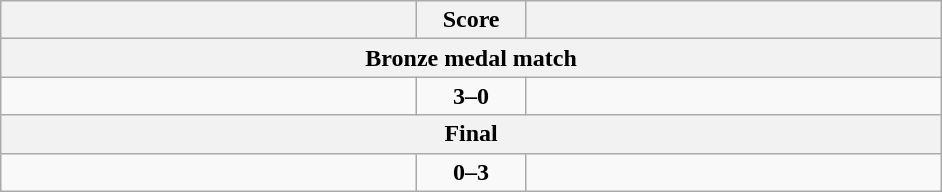<table class="wikitable" style="text-align: left;">
<tr>
<th align="right" width="270"></th>
<th width="65">Score</th>
<th align="left" width="270"></th>
</tr>
<tr>
<th colspan="3">Bronze medal match</th>
</tr>
<tr>
<td><strong></strong></td>
<td align=center><strong>3–0</strong></td>
<td></td>
</tr>
<tr>
<th colspan="3">Final</th>
</tr>
<tr>
<td></td>
<td align=center><strong>0–3</strong></td>
<td><strong></strong></td>
</tr>
</table>
